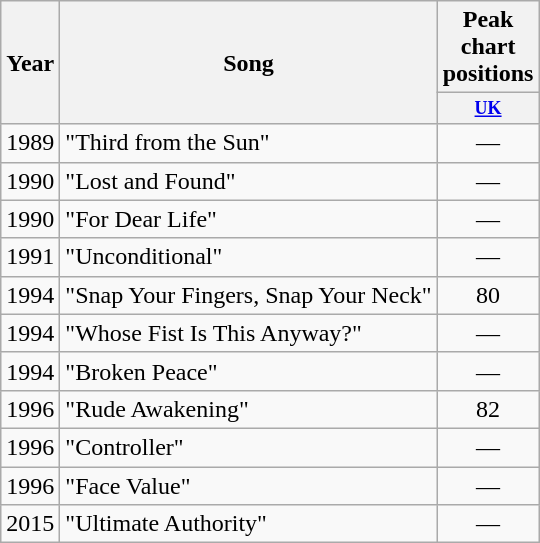<table class="wikitable">
<tr>
<th rowspan="2">Year</th>
<th rowspan="2">Song</th>
<th>Peak chart positions</th>
</tr>
<tr>
<th style="width:3em;font-size:75%"><a href='#'>UK</a><br></th>
</tr>
<tr>
<td>1989</td>
<td>"Third from the Sun"</td>
<td align="center">—</td>
</tr>
<tr>
<td>1990</td>
<td>"Lost and Found"</td>
<td align="center">—</td>
</tr>
<tr>
<td>1990</td>
<td>"For Dear Life"</td>
<td align="center">—</td>
</tr>
<tr>
<td>1991</td>
<td>"Unconditional"</td>
<td align="center">—</td>
</tr>
<tr>
<td>1994</td>
<td>"Snap Your Fingers, Snap Your Neck"</td>
<td align="center">80</td>
</tr>
<tr>
<td>1994</td>
<td>"Whose Fist Is This Anyway?"</td>
<td align="center">—</td>
</tr>
<tr>
<td>1994</td>
<td>"Broken Peace"</td>
<td align="center">—</td>
</tr>
<tr>
<td>1996</td>
<td>"Rude Awakening"</td>
<td align="center">82</td>
</tr>
<tr>
<td>1996</td>
<td>"Controller"</td>
<td align="center">—</td>
</tr>
<tr>
<td>1996</td>
<td>"Face Value"</td>
<td align="center">—</td>
</tr>
<tr>
<td>2015</td>
<td>"Ultimate Authority"</td>
<td align="center">—</td>
</tr>
</table>
